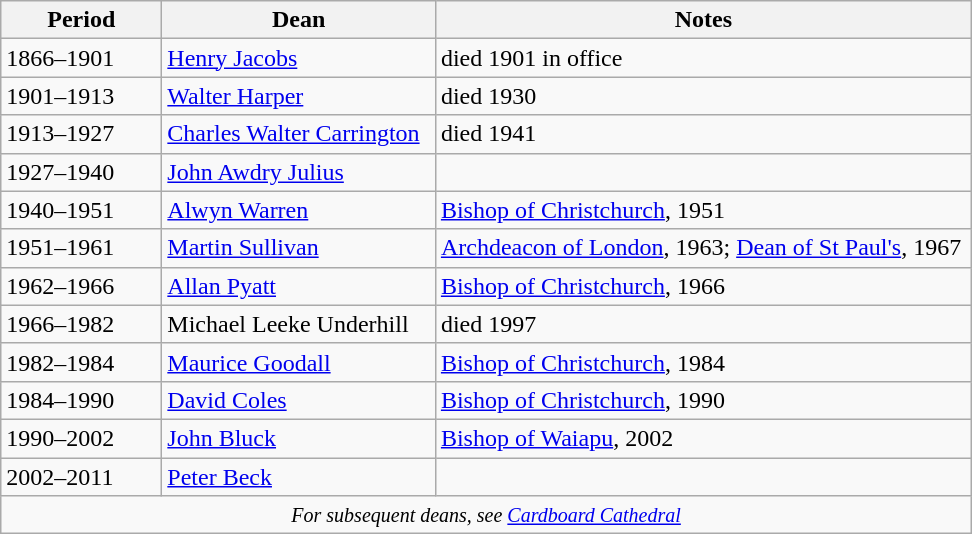<table class="wikitable sortable">
<tr>
<th width=100>Period</th>
<th width=175>Dean</th>
<th width=350>Notes</th>
</tr>
<tr>
<td>1866–1901</td>
<td><a href='#'>Henry Jacobs</a></td>
<td>died 1901 in office</td>
</tr>
<tr>
<td>1901–1913</td>
<td><a href='#'>Walter Harper</a></td>
<td>died 1930</td>
</tr>
<tr>
<td>1913–1927</td>
<td><a href='#'>Charles Walter Carrington</a></td>
<td>died 1941</td>
</tr>
<tr>
<td>1927–1940</td>
<td><a href='#'>John Awdry Julius</a></td>
<td></td>
</tr>
<tr>
<td>1940–1951</td>
<td><a href='#'>Alwyn Warren</a></td>
<td><a href='#'>Bishop of Christchurch</a>, 1951</td>
</tr>
<tr>
<td>1951–1961</td>
<td><a href='#'>Martin Sullivan</a></td>
<td><a href='#'>Archdeacon of London</a>, 1963; <a href='#'>Dean of St Paul's</a>, 1967</td>
</tr>
<tr>
<td>1962–1966</td>
<td><a href='#'>Allan Pyatt</a></td>
<td><a href='#'>Bishop of Christchurch</a>, 1966</td>
</tr>
<tr>
<td>1966–1982</td>
<td>Michael Leeke Underhill</td>
<td>died 1997</td>
</tr>
<tr>
<td>1982–1984</td>
<td><a href='#'>Maurice Goodall</a></td>
<td><a href='#'>Bishop of Christchurch</a>, 1984</td>
</tr>
<tr>
<td>1984–1990</td>
<td><a href='#'>David Coles</a></td>
<td><a href='#'>Bishop of Christchurch</a>, 1990</td>
</tr>
<tr>
<td>1990–2002</td>
<td><a href='#'>John Bluck</a></td>
<td><a href='#'>Bishop of Waiapu</a>, 2002</td>
</tr>
<tr>
<td>2002–2011</td>
<td><a href='#'>Peter Beck</a></td>
<td></td>
</tr>
<tr>
<td align="center" colspan="3"><small><em>For subsequent deans, see <a href='#'>Cardboard Cathedral</a></em></small></td>
</tr>
</table>
